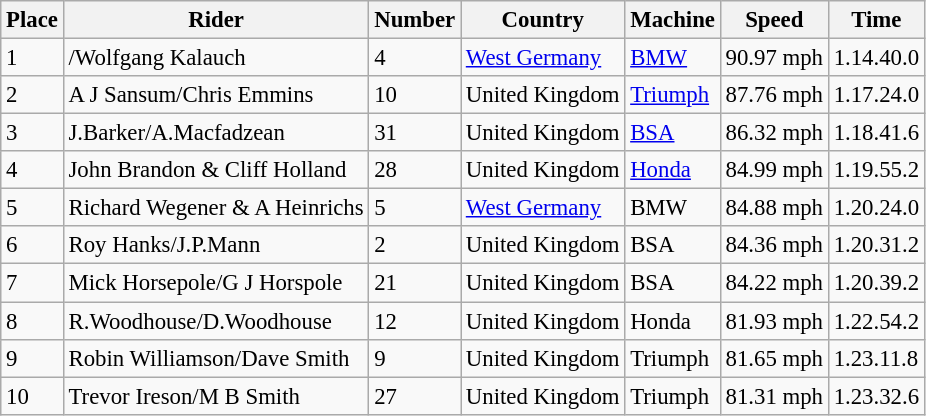<table class="wikitable" style="font-size: 95%;">
<tr>
<th>Place</th>
<th>Rider</th>
<th>Number</th>
<th>Country</th>
<th>Machine</th>
<th>Speed</th>
<th>Time</th>
</tr>
<tr>
<td>1</td>
<td> /Wolfgang Kalauch</td>
<td>4</td>
<td><a href='#'>West Germany</a></td>
<td><a href='#'>BMW</a></td>
<td>90.97 mph</td>
<td>1.14.40.0</td>
</tr>
<tr>
<td>2</td>
<td> A J Sansum/Chris Emmins</td>
<td>10</td>
<td>United Kingdom</td>
<td><a href='#'>Triumph</a></td>
<td>87.76 mph</td>
<td>1.17.24.0</td>
</tr>
<tr>
<td>3</td>
<td> J.Barker/A.Macfadzean</td>
<td>31</td>
<td>United Kingdom</td>
<td><a href='#'>BSA</a></td>
<td>86.32 mph</td>
<td>1.18.41.6</td>
</tr>
<tr>
<td>4</td>
<td> John Brandon & Cliff Holland</td>
<td>28</td>
<td>United Kingdom</td>
<td><a href='#'>Honda</a></td>
<td>84.99 mph</td>
<td>1.19.55.2</td>
</tr>
<tr>
<td>5</td>
<td> Richard Wegener & A Heinrichs</td>
<td>5</td>
<td><a href='#'>West Germany</a></td>
<td>BMW</td>
<td>84.88 mph</td>
<td>1.20.24.0</td>
</tr>
<tr>
<td>6</td>
<td> Roy Hanks/J.P.Mann</td>
<td>2</td>
<td>United Kingdom</td>
<td>BSA</td>
<td>84.36 mph</td>
<td>1.20.31.2</td>
</tr>
<tr>
<td>7</td>
<td> Mick Horsepole/G J Horspole</td>
<td>21</td>
<td>United Kingdom</td>
<td>BSA</td>
<td>84.22 mph</td>
<td>1.20.39.2</td>
</tr>
<tr>
<td>8</td>
<td> R.Woodhouse/D.Woodhouse</td>
<td>12</td>
<td>United Kingdom</td>
<td>Honda</td>
<td>81.93 mph</td>
<td>1.22.54.2</td>
</tr>
<tr>
<td>9</td>
<td> Robin Williamson/Dave Smith</td>
<td>9</td>
<td>United Kingdom</td>
<td>Triumph</td>
<td>81.65 mph</td>
<td>1.23.11.8</td>
</tr>
<tr>
<td>10</td>
<td> Trevor Ireson/M B Smith</td>
<td>27</td>
<td>United Kingdom</td>
<td>Triumph</td>
<td>81.31 mph</td>
<td>1.23.32.6</td>
</tr>
</table>
